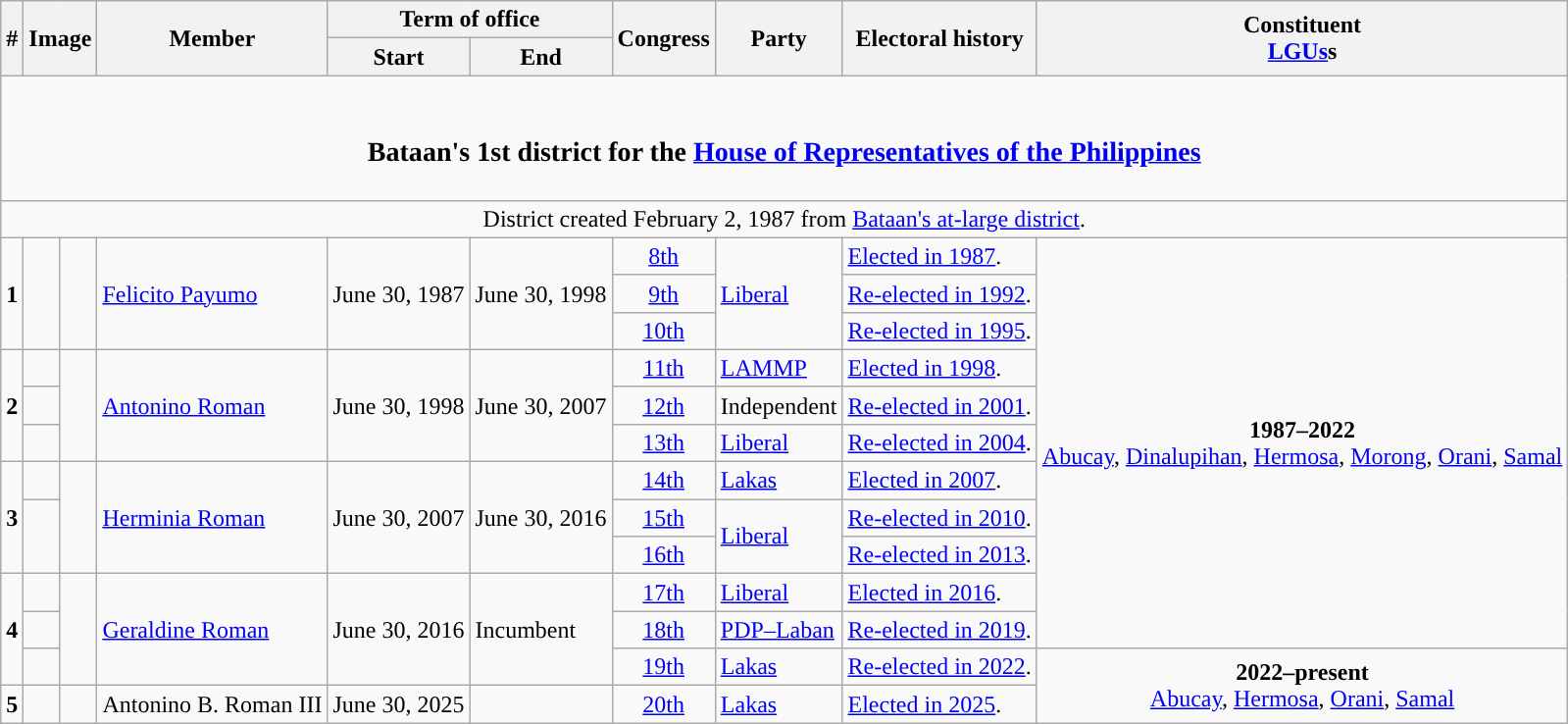<table class=wikitable>
<tr>
<th rowspan="2">#</th>
<th rowspan="2" colspan=2>Image</th>
<th rowspan="2">Member</th>
<th colspan=2>Term of office</th>
<th rowspan="2">Congress</th>
<th rowspan="2">Party</th>
<th rowspan="2">Electoral history</th>
<th rowspan="2">Constituent<br><a href='#'>LGUs</a>s</th>
</tr>
<tr>
<th>Start</th>
<th>End</th>
</tr>
<tr>
<td colspan="10" style="text-align:center;"><br><h3>Bataan's 1st district for the <a href='#'>House of Representatives of the Philippines</a></h3></td>
</tr>
<tr>
<td colspan="10" style="text-align:center;">District created February 2, 1987 from <a href='#'>Bataan's at-large district</a>.</td>
</tr>
<tr>
<td rowspan="3" style="text-align:center;"><strong>1</strong></td>
<td rowspan="3" style="color:inherit;background:"></td>
<td rowspan="3"></td>
<td rowspan="3"><a href='#'>Felicito Payumo</a></td>
<td rowspan="3">June 30, 1987</td>
<td rowspan="3">June 30, 1998</td>
<td style="text-align:center;"><a href='#'>8th</a></td>
<td rowspan="3"><a href='#'>Liberal</a></td>
<td><a href='#'>Elected in 1987</a>.</td>
<td rowspan="11" style="text-align:center;"><strong>1987–2022</strong><br><a href='#'>Abucay</a>, <a href='#'>Dinalupihan</a>, <a href='#'>Hermosa</a>, <a href='#'>Morong</a>, <a href='#'>Orani</a>, <a href='#'>Samal</a></td>
</tr>
<tr>
<td style="text-align:center;"><a href='#'>9th</a></td>
<td><a href='#'>Re-elected in 1992</a>.</td>
</tr>
<tr>
<td style="text-align:center;"><a href='#'>10th</a></td>
<td><a href='#'>Re-elected in 1995</a>.</td>
</tr>
<tr>
<td rowspan="3" style="text-align:center;"><strong>2</strong></td>
<td style="color:inherit;background:"></td>
<td rowspan="3"></td>
<td rowspan="3"><a href='#'>Antonino Roman</a></td>
<td rowspan="3">June 30, 1998</td>
<td rowspan="3">June 30, 2007</td>
<td style="text-align:center;"><a href='#'>11th</a></td>
<td><a href='#'>LAMMP</a></td>
<td><a href='#'>Elected in 1998</a>.</td>
</tr>
<tr>
<td style="color:inherit;background:"></td>
<td style="text-align:center;"><a href='#'>12th</a></td>
<td>Independent</td>
<td><a href='#'>Re-elected in 2001</a>.</td>
</tr>
<tr>
<td style="color:inherit;background:"></td>
<td style="text-align:center;"><a href='#'>13th</a></td>
<td><a href='#'>Liberal</a></td>
<td><a href='#'>Re-elected in 2004</a>.</td>
</tr>
<tr>
<td rowspan="3" style="text-align:center;"><strong>3</strong></td>
<td style="color:inherit;background:"></td>
<td rowspan="3"></td>
<td rowspan="3"><a href='#'>Herminia Roman</a></td>
<td rowspan="3">June 30, 2007</td>
<td rowspan="3">June 30, 2016</td>
<td style="text-align:center;"><a href='#'>14th</a></td>
<td><a href='#'>Lakas</a></td>
<td><a href='#'>Elected in 2007</a>.</td>
</tr>
<tr>
<td rowspan="2" style="color:inherit;background:"></td>
<td style="text-align:center;"><a href='#'>15th</a></td>
<td rowspan="2"><a href='#'>Liberal</a></td>
<td><a href='#'>Re-elected in 2010</a>.</td>
</tr>
<tr>
<td style="text-align:center;"><a href='#'>16th</a></td>
<td><a href='#'>Re-elected in 2013</a>.</td>
</tr>
<tr>
<td rowspan="3" style="text-align:center;"><strong>4</strong></td>
<td style="color:inherit;background:"></td>
<td rowspan="3"></td>
<td rowspan="3"><a href='#'>Geraldine Roman</a></td>
<td rowspan="3">June 30, 2016</td>
<td rowspan="3">Incumbent</td>
<td style="text-align:center;"><a href='#'>17th</a></td>
<td><a href='#'>Liberal</a></td>
<td><a href='#'>Elected in 2016</a>.</td>
</tr>
<tr>
<td style="color:inherit;background:"></td>
<td style="text-align:center;"><a href='#'>18th</a></td>
<td><a href='#'>PDP–Laban</a></td>
<td><a href='#'>Re-elected in 2019</a>.</td>
</tr>
<tr>
<td style="color:inherit;background:"></td>
<td style="text-align:center;"><a href='#'>19th</a></td>
<td><a href='#'>Lakas</a></td>
<td><a href='#'>Re-elected in 2022</a>.</td>
<td rowspan="12" style="text-align:center;"><strong>2022–present</strong><br><a href='#'>Abucay</a>, <a href='#'>Hermosa</a>, <a href='#'>Orani</a>, <a href='#'>Samal</a></td>
</tr>
<tr>
<td style="text-align:center;"><strong>5</strong></td>
<td style="color:inherit;background:"></td>
<td></td>
<td>Antonino B. Roman III</td>
<td>June 30, 2025</td>
<td></td>
<td style="text-align:center;"><a href='#'>20th</a></td>
<td><a href='#'>Lakas</a></td>
<td><a href='#'>Elected in 2025</a>.</td>
</tr>
</table>
